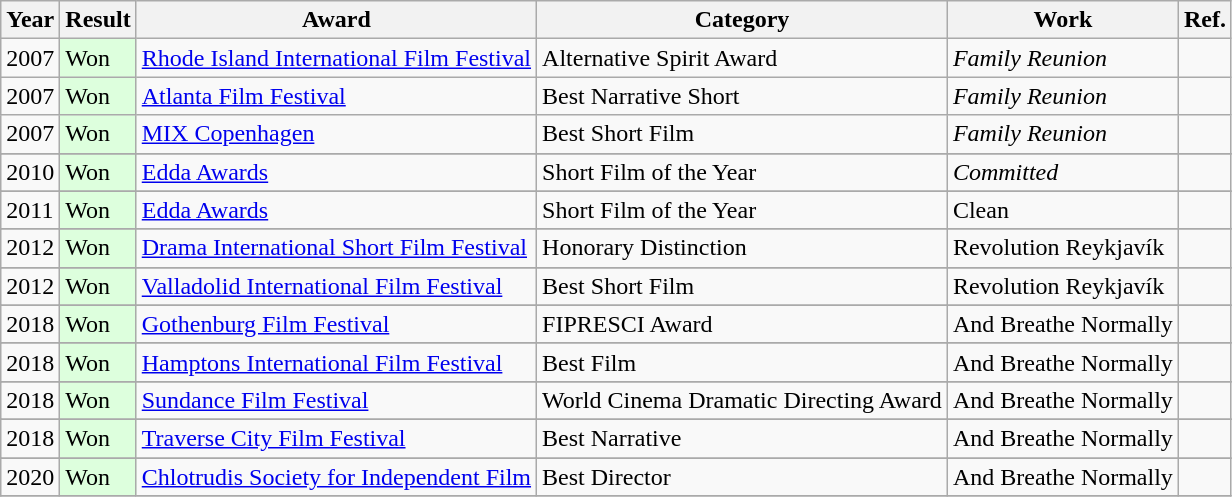<table class="wikitable">
<tr>
<th>Year</th>
<th>Result</th>
<th>Award</th>
<th>Category</th>
<th>Work</th>
<th>Ref.</th>
</tr>
<tr>
<td>2007</td>
<td style="background: #ddffdd">Won</td>
<td><a href='#'>Rhode Island International Film Festival</a></td>
<td>Alternative Spirit Award</td>
<td><em>Family Reunion</em></td>
<td></td>
</tr>
<tr>
<td rowspan="1">2007</td>
<td style="background: #ddffdd">Won</td>
<td><a href='#'>Atlanta Film Festival</a></td>
<td>Best Narrative Short</td>
<td><em>Family Reunion</em></td>
<td></td>
</tr>
<tr>
<td rowspan="1">2007</td>
<td style="background: #ddffdd">Won</td>
<td><a href='#'>MIX Copenhagen</a></td>
<td>Best Short Film</td>
<td><em>Family Reunion</em></td>
<td></td>
</tr>
<tr>
</tr>
<tr>
<td rowspan="1">2010</td>
<td style="background: #ddffdd">Won</td>
<td><a href='#'>Edda Awards</a></td>
<td>Short Film of the Year</td>
<td><em>Committed</em></td>
<td></td>
</tr>
<tr>
</tr>
<tr>
<td rowspan="1">2011</td>
<td style="background: #ddffdd">Won</td>
<td><a href='#'>Edda Awards</a></td>
<td>Short Film of the Year</td>
<td>Clean</td>
<td></td>
</tr>
<tr>
</tr>
<tr>
<td rowspan="1">2012</td>
<td style="background: #ddffdd">Won</td>
<td><a href='#'>Drama International Short Film Festival</a></td>
<td>Honorary Distinction</td>
<td>Revolution Reykjavík</td>
<td></td>
</tr>
<tr>
</tr>
<tr>
<td rowspan="1">2012</td>
<td style="background: #ddffdd">Won</td>
<td><a href='#'>Valladolid International Film Festival</a></td>
<td>Best Short Film</td>
<td>Revolution Reykjavík</td>
<td></td>
</tr>
<tr>
</tr>
<tr>
<td rowspan="1">2018</td>
<td style="background: #ddffdd">Won</td>
<td><a href='#'>Gothenburg Film Festival</a></td>
<td>FIPRESCI Award</td>
<td>And Breathe Normally</td>
<td></td>
</tr>
<tr>
</tr>
<tr>
<td rowspan="1">2018</td>
<td style="background: #ddffdd">Won</td>
<td><a href='#'>Hamptons International Film Festival</a></td>
<td>Best Film</td>
<td>And Breathe Normally</td>
<td></td>
</tr>
<tr>
</tr>
<tr>
<td rowspan="1">2018</td>
<td style="background: #ddffdd">Won</td>
<td><a href='#'>Sundance Film Festival</a></td>
<td>World Cinema Dramatic Directing Award</td>
<td>And Breathe Normally</td>
<td></td>
</tr>
<tr>
</tr>
<tr>
<td rowspan="1">2018</td>
<td style="background: #ddffdd">Won</td>
<td><a href='#'>Traverse City Film Festival</a></td>
<td>Best Narrative</td>
<td>And Breathe Normally</td>
<td></td>
</tr>
<tr>
</tr>
<tr>
<td rowspan="1">2020</td>
<td style="background: #ddffdd">Won</td>
<td><a href='#'>Chlotrudis Society for Independent Film</a></td>
<td>Best Director</td>
<td>And Breathe Normally</td>
<td></td>
</tr>
<tr>
</tr>
</table>
